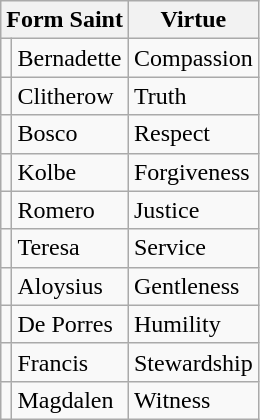<table class="wikitable">
<tr>
<th colspan="2">Form Saint</th>
<th>Virtue</th>
</tr>
<tr>
<td></td>
<td>Bernadette</td>
<td>Compassion</td>
</tr>
<tr>
<td></td>
<td>Clitherow</td>
<td>Truth</td>
</tr>
<tr>
<td></td>
<td>Bosco</td>
<td>Respect</td>
</tr>
<tr>
<td></td>
<td>Kolbe</td>
<td>Forgiveness</td>
</tr>
<tr>
<td></td>
<td>Romero</td>
<td>Justice</td>
</tr>
<tr>
<td></td>
<td>Teresa</td>
<td>Service</td>
</tr>
<tr>
<td></td>
<td>Aloysius</td>
<td>Gentleness</td>
</tr>
<tr>
<td></td>
<td>De Porres</td>
<td>Humility</td>
</tr>
<tr>
<td></td>
<td>Francis</td>
<td>Stewardship</td>
</tr>
<tr>
<td></td>
<td>Magdalen</td>
<td>Witness</td>
</tr>
</table>
